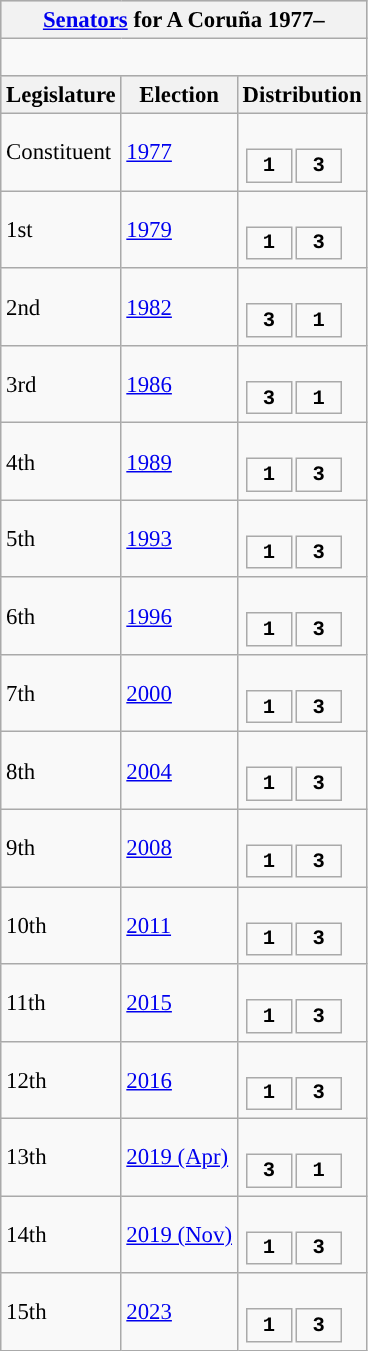<table class="wikitable" style="font-size:95%;">
<tr bgcolor="#CCCCCC">
<th colspan="3"><a href='#'>Senators</a> for A Coruña 1977–</th>
</tr>
<tr>
<td colspan="3"><br>








</td>
</tr>
<tr bgcolor="#CCCCCC">
<th>Legislature</th>
<th>Election</th>
<th>Distribution</th>
</tr>
<tr>
<td>Constituent</td>
<td><a href='#'>1977</a></td>
<td><br><table style="width:5em; font-size:90%; text-align:center; font-family:Courier New;">
<tr style="font-weight:bold">
<td style="background:">1</td>
<td style="background:">3</td>
</tr>
</table>
</td>
</tr>
<tr>
<td>1st</td>
<td><a href='#'>1979</a></td>
<td><br><table style="width:5em; font-size:90%; text-align:center; font-family:Courier New;">
<tr style="font-weight:bold">
<td style="background:">1</td>
<td style="background:">3</td>
</tr>
</table>
</td>
</tr>
<tr>
<td>2nd</td>
<td><a href='#'>1982</a></td>
<td><br><table style="width:5em; font-size:90%; text-align:center; font-family:Courier New;">
<tr style="font-weight:bold">
<td style="background:">3</td>
<td style="background:">1</td>
</tr>
</table>
</td>
</tr>
<tr>
<td>3rd</td>
<td><a href='#'>1986</a></td>
<td><br><table style="width:5em; font-size:90%; text-align:center; font-family:Courier New;">
<tr style="font-weight:bold">
<td style="background:">3</td>
<td style="background:">1</td>
</tr>
</table>
</td>
</tr>
<tr>
<td>4th</td>
<td><a href='#'>1989</a></td>
<td><br><table style="width:5em; font-size:90%; text-align:center; font-family:Courier New;">
<tr style="font-weight:bold">
<td style="background:">1</td>
<td style="background:">3</td>
</tr>
</table>
</td>
</tr>
<tr>
<td>5th</td>
<td><a href='#'>1993</a></td>
<td><br><table style="width:5em; font-size:90%; text-align:center; font-family:Courier New;">
<tr style="font-weight:bold">
<td style="background:">1</td>
<td style="background:">3</td>
</tr>
</table>
</td>
</tr>
<tr>
<td>6th</td>
<td><a href='#'>1996</a></td>
<td><br><table style="width:5em; font-size:90%; text-align:center; font-family:Courier New;">
<tr style="font-weight:bold">
<td style="background:">1</td>
<td style="background:">3</td>
</tr>
</table>
</td>
</tr>
<tr>
<td>7th</td>
<td><a href='#'>2000</a></td>
<td><br><table style="width:5em; font-size:90%; text-align:center; font-family:Courier New;">
<tr style="font-weight:bold">
<td style="background:">1</td>
<td style="background:">3</td>
</tr>
</table>
</td>
</tr>
<tr>
<td>8th</td>
<td><a href='#'>2004</a></td>
<td><br><table style="width:5em; font-size:90%; text-align:center; font-family:Courier New;">
<tr style="font-weight:bold">
<td style="background:">1</td>
<td style="background:">3</td>
</tr>
</table>
</td>
</tr>
<tr>
<td>9th</td>
<td><a href='#'>2008</a></td>
<td><br><table style="width:5em; font-size:90%; text-align:center; font-family:Courier New;">
<tr style="font-weight:bold">
<td style="background:">1</td>
<td style="background:">3</td>
</tr>
</table>
</td>
</tr>
<tr>
<td>10th</td>
<td><a href='#'>2011</a></td>
<td><br><table style="width:5em; font-size:90%; text-align:center; font-family:Courier New;">
<tr style="font-weight:bold">
<td style="background:">1</td>
<td style="background:">3</td>
</tr>
</table>
</td>
</tr>
<tr>
<td>11th</td>
<td><a href='#'>2015</a></td>
<td><br><table style="width:5em; font-size:90%; text-align:center; font-family:Courier New;">
<tr style="font-weight:bold">
<td style="background:">1</td>
<td style="background:">3</td>
</tr>
</table>
</td>
</tr>
<tr>
<td>12th</td>
<td><a href='#'>2016</a></td>
<td><br><table style="width:5em; font-size:90%; text-align:center; font-family:Courier New;">
<tr style="font-weight:bold">
<td style="background:">1</td>
<td style="background:">3</td>
</tr>
</table>
</td>
</tr>
<tr>
<td>13th</td>
<td><a href='#'>2019 (Apr)</a></td>
<td><br><table style="width:5em; font-size:90%; text-align:center; font-family:Courier New;">
<tr style="font-weight:bold">
<td style="background:">3</td>
<td style="background:">1</td>
</tr>
</table>
</td>
</tr>
<tr>
<td>14th</td>
<td><a href='#'>2019 (Nov)</a></td>
<td><br><table style="width:5em; font-size:90%; text-align:center; font-family:Courier New;">
<tr style="font-weight:bold">
<td style="background:">1</td>
<td style="background:">3</td>
</tr>
</table>
</td>
</tr>
<tr>
<td>15th</td>
<td><a href='#'>2023</a></td>
<td><br><table style="width:5em; font-size:90%; text-align:center; font-family:Courier New;">
<tr style="font-weight:bold">
<td style="background:">1</td>
<td style="background:">3</td>
</tr>
</table>
</td>
</tr>
</table>
